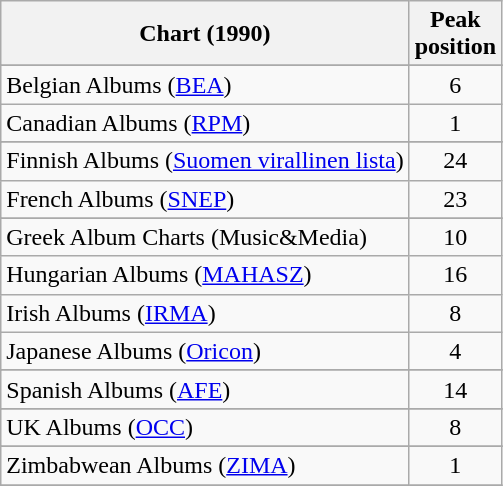<table class="wikitable sortable">
<tr>
<th>Chart (1990)</th>
<th>Peak<br>position</th>
</tr>
<tr>
</tr>
<tr>
</tr>
<tr>
<td>Belgian Albums (<a href='#'>BEA</a>)</td>
<td style="text-align:center;">6</td>
</tr>
<tr>
<td>Canadian Albums (<a href='#'>RPM</a>)</td>
<td style="text-align:center;">1</td>
</tr>
<tr>
</tr>
<tr>
<td>Finnish Albums (<a href='#'>Suomen virallinen lista</a>)</td>
<td align="center">24</td>
</tr>
<tr>
<td>French Albums (<a href='#'>SNEP</a>)</td>
<td style="text-align:center;">23</td>
</tr>
<tr>
</tr>
<tr>
<td>Greek Album Charts (Music&Media)</td>
<td style="text-align:center;">10</td>
</tr>
<tr>
<td>Hungarian Albums (<a href='#'>MAHASZ</a>)</td>
<td style="text-align:center;">16</td>
</tr>
<tr>
<td>Irish Albums (<a href='#'>IRMA</a>)</td>
<td style="text-align:center;">8</td>
</tr>
<tr>
<td>Japanese Albums (<a href='#'>Oricon</a>)</td>
<td style="text-align:center;">4</td>
</tr>
<tr>
</tr>
<tr>
</tr>
<tr>
<td>Spanish Albums (<a href='#'>AFE</a>)</td>
<td align="center">14</td>
</tr>
<tr>
</tr>
<tr>
</tr>
<tr>
<td>UK Albums (<a href='#'>OCC</a>)</td>
<td style="text-align:center;">8</td>
</tr>
<tr>
</tr>
<tr>
</tr>
<tr>
<td>Zimbabwean Albums (<a href='#'>ZIMA</a>)</td>
<td align="center">1</td>
</tr>
<tr>
</tr>
</table>
